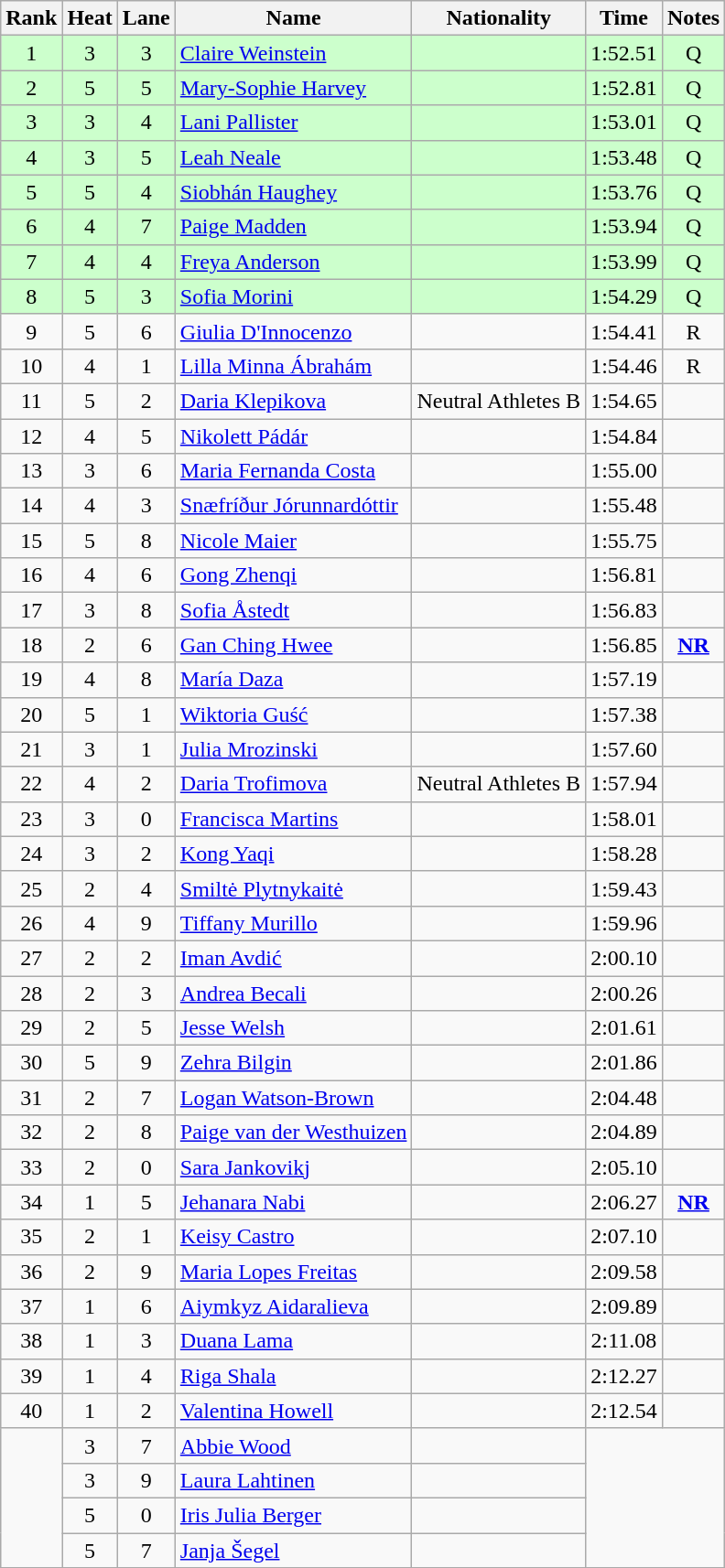<table class="wikitable sortable" style="text-align:center">
<tr>
<th>Rank</th>
<th>Heat</th>
<th>Lane</th>
<th>Name</th>
<th>Nationality</th>
<th>Time</th>
<th>Notes</th>
</tr>
<tr bgcolor=ccffcc>
<td>1</td>
<td>3</td>
<td>3</td>
<td align=left><a href='#'>Claire Weinstein</a></td>
<td align=left></td>
<td>1:52.51</td>
<td>Q</td>
</tr>
<tr bgcolor=ccffcc>
<td>2</td>
<td>5</td>
<td>5</td>
<td align=left><a href='#'>Mary-Sophie Harvey</a></td>
<td align=left></td>
<td>1:52.81</td>
<td>Q</td>
</tr>
<tr bgcolor=ccffcc>
<td>3</td>
<td>3</td>
<td>4</td>
<td align=left><a href='#'>Lani Pallister</a></td>
<td align=left></td>
<td>1:53.01</td>
<td>Q</td>
</tr>
<tr bgcolor=ccffcc>
<td>4</td>
<td>3</td>
<td>5</td>
<td align=left><a href='#'>Leah Neale</a></td>
<td align=left></td>
<td>1:53.48</td>
<td>Q</td>
</tr>
<tr bgcolor=ccffcc>
<td>5</td>
<td>5</td>
<td>4</td>
<td align=left><a href='#'>Siobhán Haughey</a></td>
<td align=left></td>
<td>1:53.76</td>
<td>Q</td>
</tr>
<tr bgcolor=ccffcc>
<td>6</td>
<td>4</td>
<td>7</td>
<td align=left><a href='#'>Paige Madden</a></td>
<td align=left></td>
<td>1:53.94</td>
<td>Q</td>
</tr>
<tr bgcolor=ccffcc>
<td>7</td>
<td>4</td>
<td>4</td>
<td align=left><a href='#'>Freya Anderson</a></td>
<td align=left></td>
<td>1:53.99</td>
<td>Q</td>
</tr>
<tr bgcolor=ccffcc>
<td>8</td>
<td>5</td>
<td>3</td>
<td align=left><a href='#'>Sofia Morini</a></td>
<td align=left></td>
<td>1:54.29</td>
<td>Q</td>
</tr>
<tr>
<td>9</td>
<td>5</td>
<td>6</td>
<td align=left><a href='#'>Giulia D'Innocenzo</a></td>
<td align=left></td>
<td>1:54.41</td>
<td>R</td>
</tr>
<tr>
<td>10</td>
<td>4</td>
<td>1</td>
<td align=left><a href='#'>Lilla Minna Ábrahám</a></td>
<td align=left></td>
<td>1:54.46</td>
<td>R</td>
</tr>
<tr>
<td>11</td>
<td>5</td>
<td>2</td>
<td align=left><a href='#'>Daria Klepikova</a></td>
<td align=left> Neutral Athletes B</td>
<td>1:54.65</td>
<td></td>
</tr>
<tr>
<td>12</td>
<td>4</td>
<td>5</td>
<td align=left><a href='#'>Nikolett Pádár</a></td>
<td align=left></td>
<td>1:54.84</td>
<td></td>
</tr>
<tr>
<td>13</td>
<td>3</td>
<td>6</td>
<td align=left><a href='#'>Maria Fernanda Costa</a></td>
<td align=left></td>
<td>1:55.00</td>
<td></td>
</tr>
<tr>
<td>14</td>
<td>4</td>
<td>3</td>
<td align=left><a href='#'>Snæfríður Jórunnardóttir</a></td>
<td align=left></td>
<td>1:55.48</td>
<td></td>
</tr>
<tr>
<td>15</td>
<td>5</td>
<td>8</td>
<td align=left><a href='#'>Nicole Maier</a></td>
<td align=left></td>
<td>1:55.75</td>
<td></td>
</tr>
<tr>
<td>16</td>
<td>4</td>
<td>6</td>
<td align=left><a href='#'>Gong Zhenqi</a></td>
<td align=left></td>
<td>1:56.81</td>
<td></td>
</tr>
<tr>
<td>17</td>
<td>3</td>
<td>8</td>
<td align=left><a href='#'>Sofia Åstedt</a></td>
<td align=left></td>
<td>1:56.83</td>
<td></td>
</tr>
<tr>
<td>18</td>
<td>2</td>
<td>6</td>
<td align=left><a href='#'>Gan Ching Hwee</a></td>
<td align=left></td>
<td>1:56.85</td>
<td><strong><a href='#'>NR</a></strong></td>
</tr>
<tr>
<td>19</td>
<td>4</td>
<td>8</td>
<td align=left><a href='#'>María Daza</a></td>
<td align=left></td>
<td>1:57.19</td>
<td></td>
</tr>
<tr>
<td>20</td>
<td>5</td>
<td>1</td>
<td align=left><a href='#'>Wiktoria Guść</a></td>
<td align=left></td>
<td>1:57.38</td>
<td></td>
</tr>
<tr>
<td>21</td>
<td>3</td>
<td>1</td>
<td align=left><a href='#'>Julia Mrozinski</a></td>
<td align=left></td>
<td>1:57.60</td>
<td></td>
</tr>
<tr>
<td>22</td>
<td>4</td>
<td>2</td>
<td align=left><a href='#'>Daria Trofimova</a></td>
<td align=left> Neutral Athletes B</td>
<td>1:57.94</td>
<td></td>
</tr>
<tr>
<td>23</td>
<td>3</td>
<td>0</td>
<td align=left><a href='#'>Francisca Martins</a></td>
<td align=left></td>
<td>1:58.01</td>
<td></td>
</tr>
<tr>
<td>24</td>
<td>3</td>
<td>2</td>
<td align=left><a href='#'>Kong Yaqi</a></td>
<td align=left></td>
<td>1:58.28</td>
<td></td>
</tr>
<tr>
<td>25</td>
<td>2</td>
<td>4</td>
<td align=left><a href='#'>Smiltė Plytnykaitė</a></td>
<td align=left></td>
<td>1:59.43</td>
<td></td>
</tr>
<tr>
<td>26</td>
<td>4</td>
<td>9</td>
<td align=left><a href='#'>Tiffany Murillo</a></td>
<td align=left></td>
<td>1:59.96</td>
<td></td>
</tr>
<tr>
<td>27</td>
<td>2</td>
<td>2</td>
<td align=left><a href='#'>Iman Avdić</a></td>
<td align=left></td>
<td>2:00.10</td>
<td></td>
</tr>
<tr>
<td>28</td>
<td>2</td>
<td>3</td>
<td align=left><a href='#'>Andrea Becali</a></td>
<td align=left></td>
<td>2:00.26</td>
<td></td>
</tr>
<tr>
<td>29</td>
<td>2</td>
<td>5</td>
<td align=left><a href='#'>Jesse Welsh</a></td>
<td align=left></td>
<td>2:01.61</td>
<td></td>
</tr>
<tr>
<td>30</td>
<td>5</td>
<td>9</td>
<td align=left><a href='#'>Zehra Bilgin</a></td>
<td align=left></td>
<td>2:01.86</td>
<td></td>
</tr>
<tr>
<td>31</td>
<td>2</td>
<td>7</td>
<td align=left><a href='#'>Logan Watson-Brown</a></td>
<td align=left></td>
<td>2:04.48</td>
<td></td>
</tr>
<tr>
<td>32</td>
<td>2</td>
<td>8</td>
<td align=left><a href='#'>Paige van der Westhuizen</a></td>
<td align=left></td>
<td>2:04.89</td>
<td></td>
</tr>
<tr>
<td>33</td>
<td>2</td>
<td>0</td>
<td align=left><a href='#'>Sara Jankovikj</a></td>
<td align=left></td>
<td>2:05.10</td>
<td></td>
</tr>
<tr>
<td>34</td>
<td>1</td>
<td>5</td>
<td align=left><a href='#'>Jehanara Nabi</a></td>
<td align=left></td>
<td>2:06.27</td>
<td><strong><a href='#'>NR</a></strong></td>
</tr>
<tr>
<td>35</td>
<td>2</td>
<td>1</td>
<td align=left><a href='#'>Keisy Castro</a></td>
<td align=left></td>
<td>2:07.10</td>
<td></td>
</tr>
<tr>
<td>36</td>
<td>2</td>
<td>9</td>
<td align=left><a href='#'>Maria Lopes Freitas</a></td>
<td align=left></td>
<td>2:09.58</td>
<td></td>
</tr>
<tr>
<td>37</td>
<td>1</td>
<td>6</td>
<td align=left><a href='#'>Aiymkyz Aidaralieva</a></td>
<td align=left></td>
<td>2:09.89</td>
<td></td>
</tr>
<tr>
<td>38</td>
<td>1</td>
<td>3</td>
<td align=left><a href='#'>Duana Lama</a></td>
<td align=left></td>
<td>2:11.08</td>
<td></td>
</tr>
<tr>
<td>39</td>
<td>1</td>
<td>4</td>
<td align=left><a href='#'>Riga Shala</a></td>
<td align=left></td>
<td>2:12.27</td>
<td></td>
</tr>
<tr>
<td>40</td>
<td>1</td>
<td>2</td>
<td align=left><a href='#'>Valentina Howell</a></td>
<td align=left></td>
<td>2:12.54</td>
<td></td>
</tr>
<tr>
<td rowspan=4></td>
<td>3</td>
<td>7</td>
<td align=left><a href='#'>Abbie Wood</a></td>
<td align=left></td>
<td colspan=2 rowspan=4></td>
</tr>
<tr>
<td>3</td>
<td>9</td>
<td align=left><a href='#'>Laura Lahtinen</a></td>
<td align=left></td>
</tr>
<tr>
<td>5</td>
<td>0</td>
<td align=left><a href='#'>Iris Julia Berger</a></td>
<td align=left></td>
</tr>
<tr>
<td>5</td>
<td>7</td>
<td align=left><a href='#'>Janja Šegel</a></td>
<td align=left></td>
</tr>
</table>
